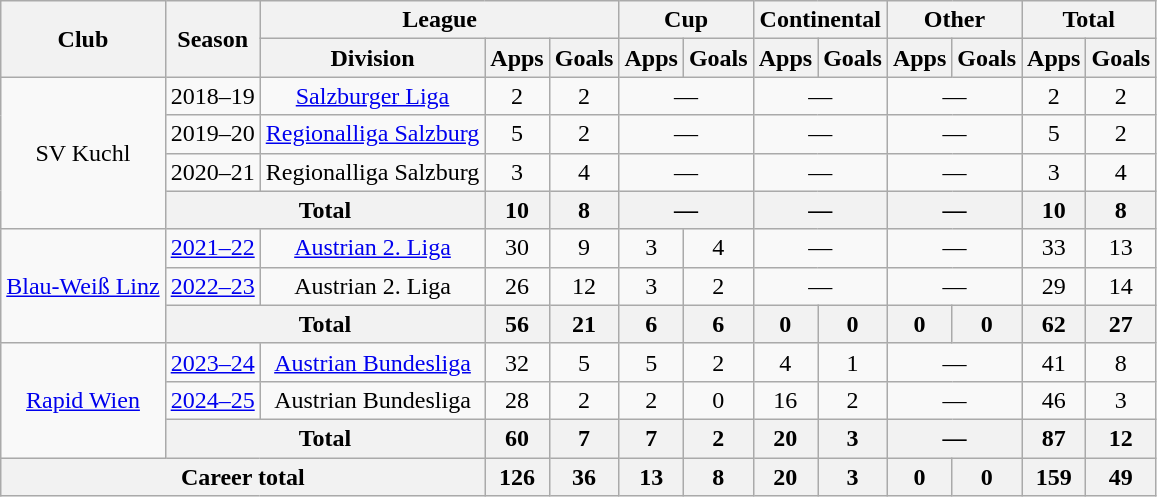<table class="wikitable" style="text-align: center;">
<tr>
<th rowspan=2>Club</th>
<th rowspan=2>Season</th>
<th colspan=3>League</th>
<th colspan=2>Cup</th>
<th colspan=2>Continental</th>
<th colspan=2>Other</th>
<th colspan=2>Total</th>
</tr>
<tr>
<th>Division</th>
<th>Apps</th>
<th>Goals</th>
<th>Apps</th>
<th>Goals</th>
<th>Apps</th>
<th>Goals</th>
<th>Apps</th>
<th>Goals</th>
<th>Apps</th>
<th>Goals</th>
</tr>
<tr>
<td rowspan="4">SV Kuchl</td>
<td>2018–19</td>
<td><a href='#'>Salzburger Liga</a></td>
<td>2</td>
<td>2</td>
<td colspan="2">—</td>
<td colspan="2">—</td>
<td colspan="2">—</td>
<td>2</td>
<td>2</td>
</tr>
<tr>
<td>2019–20</td>
<td><a href='#'>Regionalliga Salzburg</a></td>
<td>5</td>
<td>2</td>
<td colspan="2">—</td>
<td colspan="2">—</td>
<td colspan="2">—</td>
<td>5</td>
<td>2</td>
</tr>
<tr>
<td>2020–21</td>
<td>Regionalliga Salzburg</td>
<td>3</td>
<td>4</td>
<td colspan="2">—</td>
<td colspan="2">—</td>
<td colspan="2">—</td>
<td>3</td>
<td>4</td>
</tr>
<tr>
<th colspan="2">Total</th>
<th>10</th>
<th>8</th>
<th colspan="2">—</th>
<th colspan="2">—</th>
<th colspan="2">—</th>
<th>10</th>
<th>8</th>
</tr>
<tr>
<td rowspan="3"><a href='#'>Blau-Weiß Linz</a></td>
<td><a href='#'>2021–22</a></td>
<td><a href='#'>Austrian 2. Liga</a></td>
<td>30</td>
<td>9</td>
<td>3</td>
<td>4</td>
<td colspan="2">—</td>
<td colspan="2">—</td>
<td>33</td>
<td>13</td>
</tr>
<tr>
<td><a href='#'>2022–23</a></td>
<td>Austrian 2. Liga</td>
<td>26</td>
<td>12</td>
<td>3</td>
<td>2</td>
<td colspan="2">—</td>
<td colspan="2">—</td>
<td>29</td>
<td>14</td>
</tr>
<tr>
<th colspan="2">Total</th>
<th>56</th>
<th>21</th>
<th>6</th>
<th>6</th>
<th>0</th>
<th>0</th>
<th>0</th>
<th>0</th>
<th>62</th>
<th>27</th>
</tr>
<tr>
<td rowspan="3"><a href='#'>Rapid Wien</a></td>
<td><a href='#'>2023–24</a></td>
<td><a href='#'>Austrian Bundesliga</a></td>
<td>32</td>
<td>5</td>
<td>5</td>
<td>2</td>
<td>4</td>
<td>1</td>
<td colspan="2">—</td>
<td>41</td>
<td>8</td>
</tr>
<tr>
<td><a href='#'>2024–25</a></td>
<td>Austrian Bundesliga</td>
<td>28</td>
<td>2</td>
<td>2</td>
<td>0</td>
<td>16</td>
<td>2</td>
<td colspan="2">—</td>
<td>46</td>
<td>3</td>
</tr>
<tr>
<th colspan="2">Total</th>
<th>60</th>
<th>7</th>
<th>7</th>
<th>2</th>
<th>20</th>
<th>3</th>
<th colspan="2">—</th>
<th>87</th>
<th>12</th>
</tr>
<tr>
<th colspan="3">Career total</th>
<th>126</th>
<th>36</th>
<th>13</th>
<th>8</th>
<th>20</th>
<th>3</th>
<th>0</th>
<th>0</th>
<th>159</th>
<th>49</th>
</tr>
</table>
